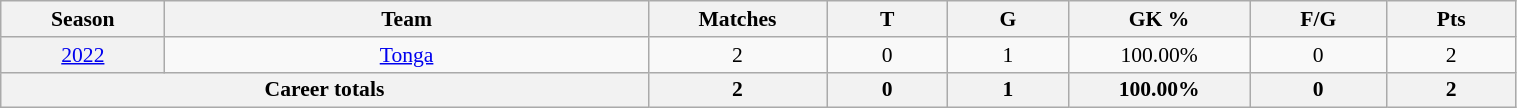<table class="wikitable sortable"  style="font-size:90%; text-align:center; width:80%;">
<tr>
<th width=2%>Season</th>
<th width=8%>Team</th>
<th width=2%>Matches</th>
<th width=2%>T</th>
<th width=2%>G</th>
<th width=2%>GK %</th>
<th width=2%>F/G</th>
<th width=2%>Pts</th>
</tr>
<tr>
<th scope="row" style="text-align:center; font-weight:normal"><a href='#'>2022</a></th>
<td style="text-align:center;"> <a href='#'>Tonga</a></td>
<td>2</td>
<td>0</td>
<td>1</td>
<td>100.00%</td>
<td>0</td>
<td>2</td>
</tr>
<tr class="sortbottom">
<th colspan="2">Career totals</th>
<th>2</th>
<th>0</th>
<th>1</th>
<th>100.00%</th>
<th>0</th>
<th>2</th>
</tr>
</table>
